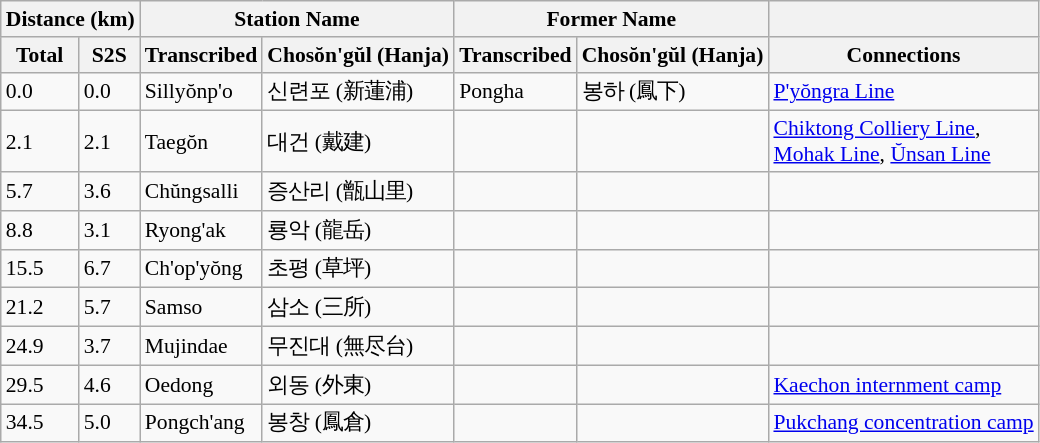<table class="wikitable" style="font-size:90%;">
<tr>
<th colspan="2">Distance (km)</th>
<th colspan="2">Station Name</th>
<th colspan="2">Former Name</th>
<th></th>
</tr>
<tr>
<th>Total</th>
<th>S2S</th>
<th>Transcribed</th>
<th>Chosŏn'gŭl (Hanja)</th>
<th>Transcribed</th>
<th>Chosŏn'gŭl (Hanja)</th>
<th>Connections</th>
</tr>
<tr>
<td>0.0</td>
<td>0.0</td>
<td>Sillyŏnp'o</td>
<td>신련포 (新蓮浦)</td>
<td>Pongha</td>
<td>봉하 (鳳下)</td>
<td><a href='#'>P'yŏngra Line</a></td>
</tr>
<tr>
<td>2.1</td>
<td>2.1</td>
<td>Taegŏn</td>
<td>대건 (戴建)</td>
<td></td>
<td></td>
<td><a href='#'>Chiktong Colliery Line</a>,<br><a href='#'>Mohak Line</a>, <a href='#'>Ŭnsan Line</a></td>
</tr>
<tr>
<td>5.7</td>
<td>3.6</td>
<td>Chŭngsalli</td>
<td>증산리 (甑山里)</td>
<td></td>
<td></td>
<td></td>
</tr>
<tr>
<td>8.8</td>
<td>3.1</td>
<td>Ryong'ak</td>
<td>룡악 (龍岳)</td>
<td></td>
<td></td>
<td></td>
</tr>
<tr>
<td>15.5</td>
<td>6.7</td>
<td>Ch'op'yŏng</td>
<td>초평 (草坪)</td>
<td></td>
<td></td>
<td></td>
</tr>
<tr>
<td>21.2</td>
<td>5.7</td>
<td>Samso</td>
<td>삼소 (三所)</td>
<td></td>
<td></td>
<td></td>
</tr>
<tr>
<td>24.9</td>
<td>3.7</td>
<td>Mujindae</td>
<td>무진대 (無尽台)</td>
<td></td>
<td></td>
<td></td>
</tr>
<tr>
<td>29.5</td>
<td>4.6</td>
<td>Oedong</td>
<td>외동 (外東)</td>
<td></td>
<td></td>
<td><a href='#'>Kaechon internment camp</a></td>
</tr>
<tr>
<td>34.5</td>
<td>5.0</td>
<td>Pongch'ang</td>
<td>봉창 (鳳倉)</td>
<td></td>
<td></td>
<td><a href='#'>Pukchang concentration camp</a></td>
</tr>
</table>
